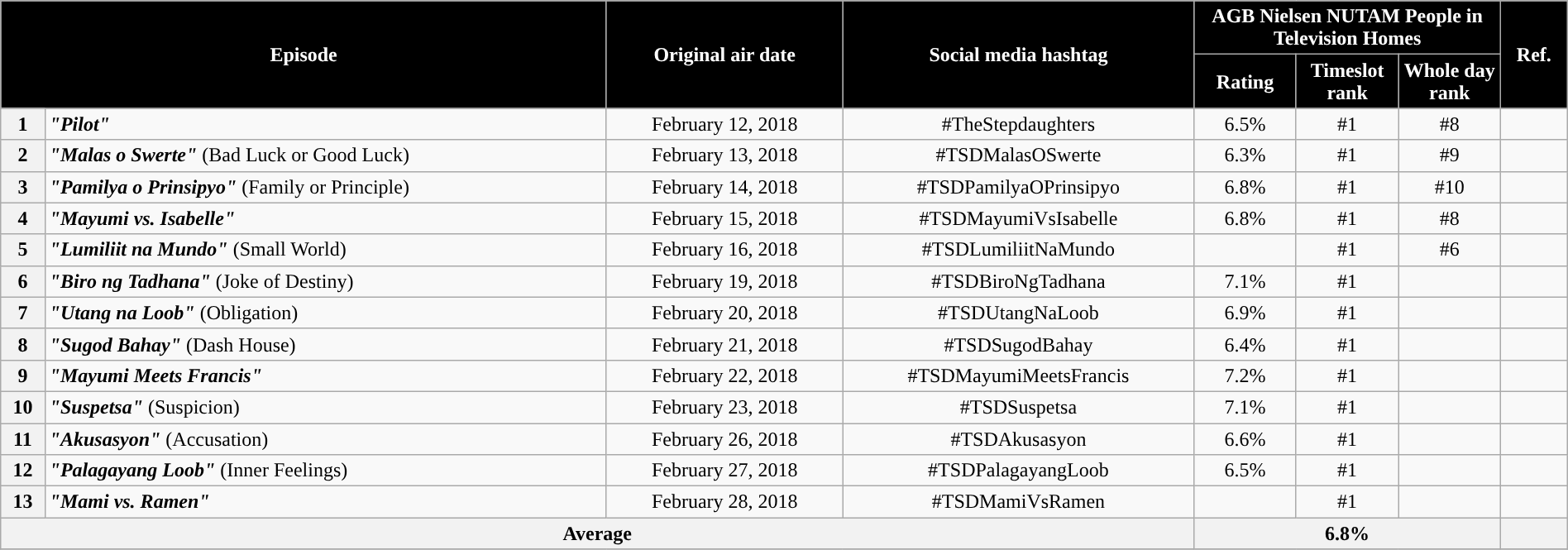<table class="wikitable" style="text-align:center; font-size:100%; line-height:18px;" width="100%">
<tr>
<th style="background-color:#000000; color:#ffffff;" colspan="2" rowspan="2">Episode</th>
<th style="background-color:#000000; color:white" rowspan="2">Original air date</th>
<th style="background-color:#000000; color:white" rowspan="2">Social media hashtag</th>
<th style="background-color:#000000; color:#ffffff;" colspan="3">AGB Nielsen NUTAM People in Television Homes</th>
<th style="background-color:#000000; color:#ffffff;" rowspan="2">Ref.</th>
</tr>
<tr>
<th style="background-color:#000000; width:75px; color:#ffffff;">Rating</th>
<th style="background-color:#000000; width:75px; color:#ffffff;">Timeslot<br>rank</th>
<th style="background-color:#000000; width:75px; color:#ffffff;">Whole day<br>rank</th>
</tr>
<tr>
<th>1</th>
<td style="text-align: left;"><strong><em>"Pilot"</em></strong></td>
<td>February 12, 2018</td>
<td>#TheStepdaughters</td>
<td>6.5%</td>
<td>#1</td>
<td>#8</td>
<td></td>
</tr>
<tr>
<th>2</th>
<td style="text-align: left;"><strong><em>"Malas o Swerte"</em></strong> (Bad Luck or Good Luck)</td>
<td>February 13, 2018</td>
<td>#TSDMalasOSwerte</td>
<td>6.3%</td>
<td>#1</td>
<td>#9</td>
<td></td>
</tr>
<tr>
<th>3</th>
<td style="text-align: left;"><strong><em>"Pamilya o Prinsipyo"</em></strong> (Family or Principle)</td>
<td>February 14, 2018</td>
<td>#TSDPamilyaOPrinsipyo</td>
<td>6.8%</td>
<td>#1</td>
<td>#10</td>
<td></td>
</tr>
<tr>
<th>4</th>
<td style="text-align: left;"><strong><em>"Mayumi vs. Isabelle"</em></strong></td>
<td>February 15, 2018</td>
<td>#TSDMayumiVsIsabelle</td>
<td>6.8%</td>
<td>#1</td>
<td>#8</td>
<td></td>
</tr>
<tr>
<th>5</th>
<td style="text-align: left;"><strong><em>"Lumiliit na Mundo"</em></strong> (Small World)</td>
<td>February 16, 2018</td>
<td>#TSDLumiliitNaMundo</td>
<td></td>
<td>#1</td>
<td>#6</td>
<td></td>
</tr>
<tr>
<th>6</th>
<td style="text-align: left;"><strong><em>"Biro ng Tadhana"</em></strong> (Joke of Destiny)</td>
<td>February 19, 2018</td>
<td>#TSDBiroNgTadhana</td>
<td>7.1%</td>
<td>#1</td>
<td></td>
<td></td>
</tr>
<tr>
<th>7</th>
<td style="text-align: left;"><strong><em>"Utang na Loob"</em></strong> (Obligation)</td>
<td>February 20, 2018</td>
<td>#TSDUtangNaLoob</td>
<td>6.9%</td>
<td>#1</td>
<td></td>
<td></td>
</tr>
<tr>
<th>8</th>
<td style="text-align: left;"><strong><em>"Sugod Bahay"</em></strong> (Dash House)</td>
<td>February 21, 2018</td>
<td>#TSDSugodBahay</td>
<td>6.4%</td>
<td>#1</td>
<td></td>
<td></td>
</tr>
<tr>
<th>9</th>
<td style="text-align: left;"><strong><em>"Mayumi Meets Francis"</em></strong></td>
<td>February 22, 2018</td>
<td>#TSDMayumiMeetsFrancis</td>
<td>7.2%</td>
<td>#1</td>
<td></td>
<td></td>
</tr>
<tr>
<th>10</th>
<td style="text-align: left;"><strong><em>"Suspetsa"</em></strong> (Suspicion)</td>
<td>February 23, 2018</td>
<td>#TSDSuspetsa</td>
<td>7.1%</td>
<td>#1</td>
<td></td>
<td></td>
</tr>
<tr>
<th>11</th>
<td style="text-align: left;"><strong><em>"Akusasyon"</em></strong> (Accusation)</td>
<td>February 26, 2018</td>
<td>#TSDAkusasyon</td>
<td>6.6%</td>
<td>#1</td>
<td></td>
<td></td>
</tr>
<tr>
<th>12</th>
<td style="text-align: left;"><strong><em>"Palagayang Loob"</em></strong> (Inner Feelings)</td>
<td>February 27, 2018</td>
<td>#TSDPalagayangLoob</td>
<td>6.5%</td>
<td>#1</td>
<td></td>
<td></td>
</tr>
<tr>
<th>13</th>
<td style="text-align: left;"><strong><em>"Mami vs. Ramen"</em></strong></td>
<td>February 28, 2018</td>
<td>#TSDMamiVsRamen</td>
<td></td>
<td>#1</td>
<td></td>
<td></td>
</tr>
<tr>
<th colspan="4">Average</th>
<th colspan="3">6.8%</th>
<th></th>
</tr>
<tr>
</tr>
</table>
